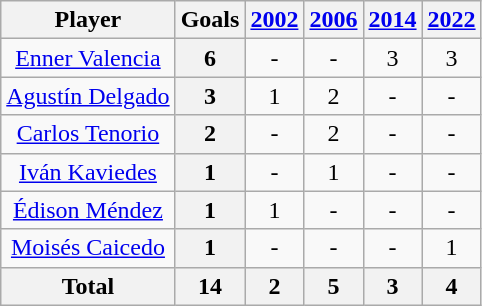<table class="wikitable sortable" style="text-align:center;">
<tr>
<th>Player</th>
<th>Goals</th>
<th><a href='#'>2002</a></th>
<th><a href='#'>2006</a></th>
<th><a href='#'>2014</a></th>
<th><a href='#'>2022</a></th>
</tr>
<tr>
<td><a href='#'>Enner Valencia</a></td>
<th>6</th>
<td>-</td>
<td>-</td>
<td>3</td>
<td>3</td>
</tr>
<tr>
<td><a href='#'>Agustín Delgado</a></td>
<th>3</th>
<td>1</td>
<td>2</td>
<td>-</td>
<td>-</td>
</tr>
<tr>
<td><a href='#'>Carlos Tenorio</a></td>
<th>2</th>
<td>-</td>
<td>2</td>
<td>-</td>
<td>-</td>
</tr>
<tr>
<td><a href='#'>Iván Kaviedes</a></td>
<th>1</th>
<td>-</td>
<td>1</td>
<td>-</td>
<td>-</td>
</tr>
<tr>
<td><a href='#'>Édison Méndez</a></td>
<th>1</th>
<td>1</td>
<td>-</td>
<td>-</td>
<td>-</td>
</tr>
<tr>
<td><a href='#'>Moisés Caicedo</a></td>
<th>1</th>
<td>-</td>
<td>-</td>
<td>-</td>
<td>1</td>
</tr>
<tr class="sortbottom">
<th>Total</th>
<th>14</th>
<th>2</th>
<th>5</th>
<th>3</th>
<th>4</th>
</tr>
</table>
